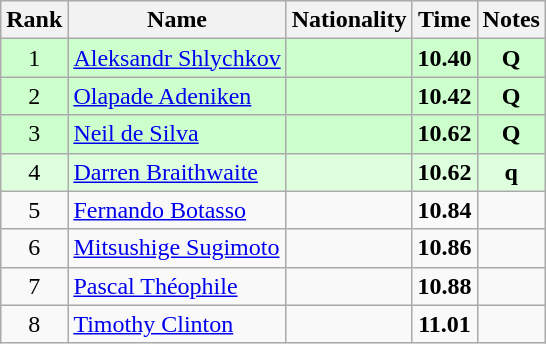<table class="wikitable sortable" style="text-align:center">
<tr>
<th>Rank</th>
<th>Name</th>
<th>Nationality</th>
<th>Time</th>
<th>Notes</th>
</tr>
<tr bgcolor=ccffcc>
<td>1</td>
<td align=left><a href='#'>Aleksandr Shlychkov</a></td>
<td align=left></td>
<td><strong>10.40</strong></td>
<td><strong>Q</strong></td>
</tr>
<tr bgcolor=ccffcc>
<td>2</td>
<td align=left><a href='#'>Olapade Adeniken</a></td>
<td align=left></td>
<td><strong>10.42</strong></td>
<td><strong>Q</strong></td>
</tr>
<tr bgcolor=ccffcc>
<td>3</td>
<td align=left><a href='#'>Neil de Silva</a></td>
<td align=left></td>
<td><strong>10.62</strong></td>
<td><strong>Q</strong></td>
</tr>
<tr bgcolor=ddffdd>
<td>4</td>
<td align=left><a href='#'>Darren Braithwaite</a></td>
<td align=left></td>
<td><strong>10.62</strong></td>
<td><strong>q</strong></td>
</tr>
<tr>
<td>5</td>
<td align=left><a href='#'>Fernando Botasso</a></td>
<td align=left></td>
<td><strong>10.84</strong></td>
<td></td>
</tr>
<tr>
<td>6</td>
<td align=left><a href='#'>Mitsushige Sugimoto</a></td>
<td align=left></td>
<td><strong>10.86</strong></td>
<td></td>
</tr>
<tr>
<td>7</td>
<td align=left><a href='#'>Pascal Théophile</a></td>
<td align=left></td>
<td><strong>10.88</strong></td>
<td></td>
</tr>
<tr>
<td>8</td>
<td align=left><a href='#'>Timothy Clinton</a></td>
<td align=left></td>
<td><strong>11.01</strong></td>
<td></td>
</tr>
</table>
